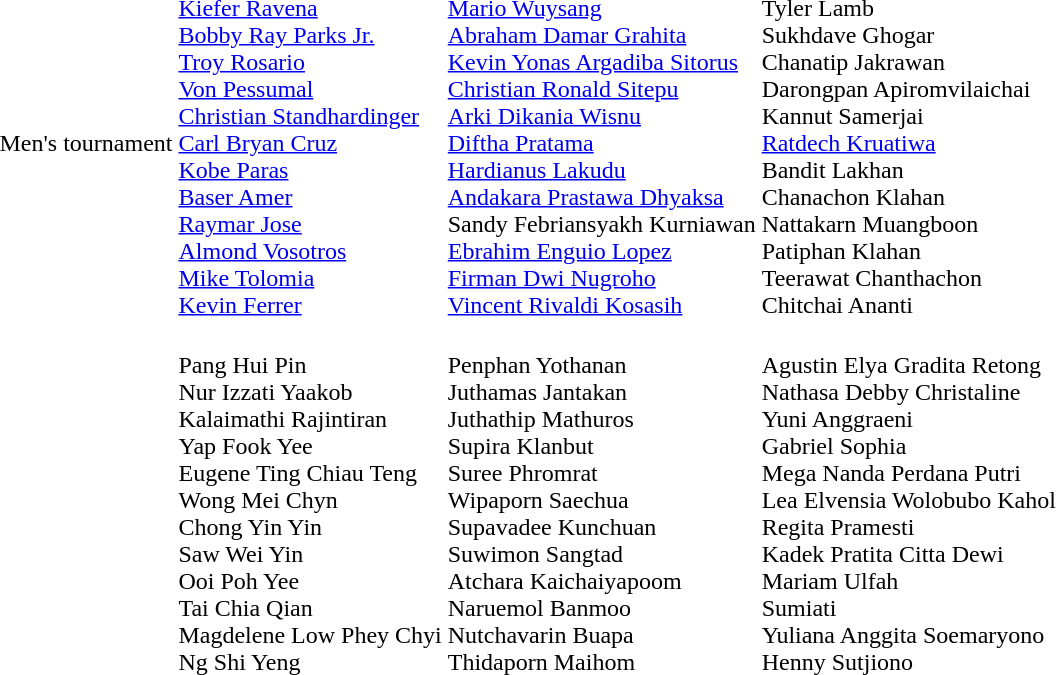<table>
<tr>
<td>Men's tournament<br></td>
<td nowrap=true><br><a href='#'>Kiefer Ravena</a><br><a href='#'>Bobby Ray Parks Jr.</a><br><a href='#'>Troy Rosario</a> <br> <a href='#'>Von Pessumal</a><br><a href='#'>Christian Standhardinger</a><br><a href='#'>Carl Bryan Cruz</a><br><a href='#'>Kobe Paras</a><br><a href='#'>Baser Amer</a><br><a href='#'>Raymar Jose</a><br><a href='#'>Almond Vosotros</a><br><a href='#'>Mike Tolomia</a><br><a href='#'>Kevin Ferrer</a></td>
<td nowrap=true><br><a href='#'>Mario Wuysang</a><br><a href='#'>Abraham Damar Grahita</a><br><a href='#'>Kevin Yonas Argadiba Sitorus</a><br><a href='#'>Christian Ronald Sitepu</a><br><a href='#'>Arki Dikania Wisnu</a><br><a href='#'>Diftha Pratama</a><br><a href='#'>Hardianus Lakudu</a><br><a href='#'>Andakara Prastawa Dhyaksa</a><br>Sandy Febriansyakh Kurniawan<br><a href='#'>Ebrahim Enguio Lopez</a><br><a href='#'>Firman Dwi Nugroho</a><br><a href='#'>Vincent Rivaldi Kosasih</a></td>
<td nowrap=true><br>Tyler Lamb<br>Sukhdave Ghogar<br>Chanatip Jakrawan<br>Darongpan Apiromvilaichai<br>Kannut Samerjai<br><a href='#'>Ratdech Kruatiwa</a><br>Bandit Lakhan<br>Chanachon Klahan<br>Nattakarn Muangboon<br>Patiphan Klahan<br>Teerawat Chanthachon<br>Chitchai Ananti</td>
</tr>
<tr>
<td><br></td>
<td nowrap=true><br>Pang Hui Pin<br>Nur Izzati Yaakob<br>Kalaimathi Rajintiran<br>Yap Fook Yee<br>Eugene Ting Chiau Teng<br>Wong Mei Chyn<br>Chong Yin Yin<br>Saw Wei Yin<br>Ooi Poh Yee<br>Tai Chia Qian<br>Magdelene Low Phey Chyi<br>Ng Shi Yeng</td>
<td nowrap=true><br>Penphan Yothanan<br>Juthamas Jantakan<br>Juthathip Mathuros<br>Supira Klanbut<br>Suree Phromrat<br>Wipaporn Saechua<br>Supavadee Kunchuan<br>Suwimon Sangtad<br>Atchara Kaichaiyapoom<br>Naruemol Banmoo<br>Nutchavarin Buapa<br>Thidaporn Maihom</td>
<td nowrap=true><br>Agustin Elya Gradita Retong<br>Nathasa Debby Christaline<br>Yuni Anggraeni<br>Gabriel Sophia<br>Mega Nanda Perdana Putri<br>Lea Elvensia Wolobubo Kahol<br>Regita Pramesti<br>Kadek Pratita Citta Dewi<br>Mariam Ulfah<br>Sumiati<br>Yuliana Anggita Soemaryono<br>Henny Sutjiono</td>
</tr>
</table>
